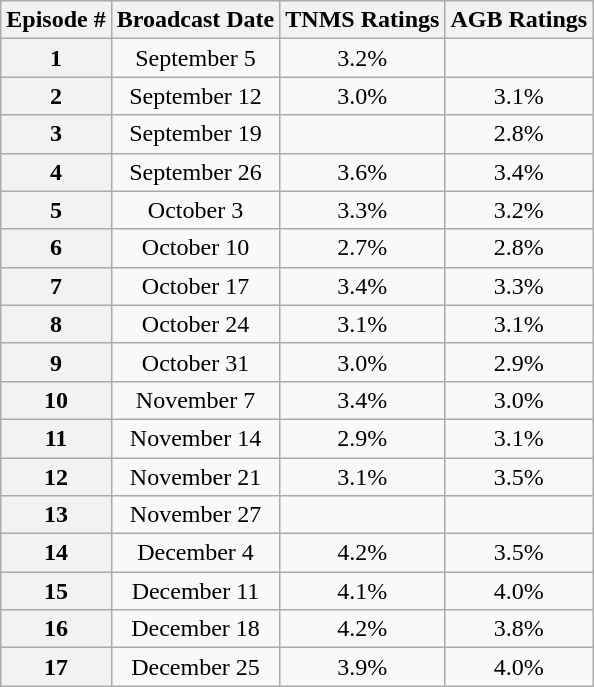<table class="wikitable sortable" style=text-align:center>
<tr>
<th>Episode #</th>
<th>Broadcast Date</th>
<th>TNMS Ratings</th>
<th>AGB Ratings</th>
</tr>
<tr>
<th>1</th>
<td>September 5</td>
<td>3.2%</td>
<td></td>
</tr>
<tr>
<th>2</th>
<td>September 12</td>
<td>3.0%</td>
<td>3.1%</td>
</tr>
<tr>
<th>3</th>
<td>September 19</td>
<td></td>
<td>2.8%</td>
</tr>
<tr>
<th>4</th>
<td>September 26</td>
<td>3.6%</td>
<td>3.4%</td>
</tr>
<tr>
<th>5</th>
<td>October 3</td>
<td>3.3%</td>
<td>3.2%</td>
</tr>
<tr>
<th>6</th>
<td>October 10</td>
<td>2.7%</td>
<td>2.8%</td>
</tr>
<tr>
<th>7</th>
<td>October 17</td>
<td>3.4%</td>
<td>3.3%</td>
</tr>
<tr>
<th>8</th>
<td>October 24</td>
<td>3.1%</td>
<td>3.1%</td>
</tr>
<tr>
<th>9</th>
<td>October 31</td>
<td>3.0%</td>
<td>2.9%</td>
</tr>
<tr>
<th>10</th>
<td>November 7</td>
<td>3.4%</td>
<td>3.0%</td>
</tr>
<tr>
<th>11</th>
<td>November 14</td>
<td>2.9%</td>
<td>3.1%</td>
</tr>
<tr>
<th>12</th>
<td>November 21</td>
<td>3.1%</td>
<td>3.5%</td>
</tr>
<tr>
<th>13</th>
<td>November 27</td>
<td></td>
<td></td>
</tr>
<tr>
<th>14</th>
<td>December 4</td>
<td>4.2%</td>
<td>3.5%</td>
</tr>
<tr>
<th>15</th>
<td>December 11</td>
<td>4.1%</td>
<td>4.0%</td>
</tr>
<tr>
<th>16</th>
<td>December 18</td>
<td>4.2%</td>
<td>3.8%</td>
</tr>
<tr>
<th>17</th>
<td>December 25</td>
<td>3.9%</td>
<td>4.0%</td>
</tr>
</table>
